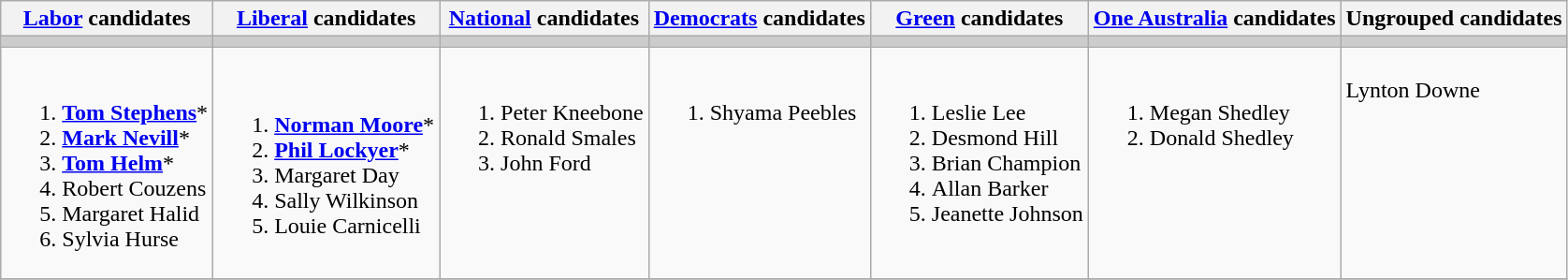<table class="wikitable">
<tr>
<th><a href='#'>Labor</a> candidates</th>
<th><a href='#'>Liberal</a> candidates</th>
<th><a href='#'>National</a> candidates</th>
<th><a href='#'>Democrats</a> candidates</th>
<th><a href='#'>Green</a> candidates</th>
<th><a href='#'>One Australia</a> candidates</th>
<th>Ungrouped candidates</th>
</tr>
<tr bgcolor="#cccccc">
<td></td>
<td></td>
<td></td>
<td></td>
<td></td>
<td></td>
<td></td>
</tr>
<tr>
<td><br><ol><li><strong><a href='#'>Tom Stephens</a></strong>*</li><li><strong><a href='#'>Mark Nevill</a></strong>*</li><li><strong><a href='#'>Tom Helm</a></strong>*</li><li>Robert Couzens</li><li>Margaret Halid</li><li>Sylvia Hurse</li></ol></td>
<td><br><ol><li><strong><a href='#'>Norman Moore</a></strong>*</li><li><strong><a href='#'>Phil Lockyer</a></strong>*</li><li>Margaret Day</li><li>Sally Wilkinson</li><li>Louie Carnicelli</li></ol></td>
<td valign=top><br><ol><li>Peter Kneebone</li><li>Ronald Smales</li><li>John Ford</li></ol></td>
<td valign=top><br><ol><li>Shyama Peebles</li></ol></td>
<td valign=top><br><ol><li>Leslie Lee</li><li>Desmond Hill</li><li>Brian Champion</li><li>Allan Barker</li><li>Jeanette Johnson</li></ol></td>
<td valign=top><br><ol><li>Megan Shedley</li><li>Donald Shedley</li></ol></td>
<td valign=top><br>Lynton Downe</td>
</tr>
<tr>
</tr>
</table>
